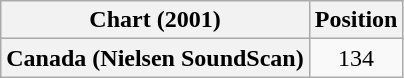<table class="wikitable plainrowheaders" style="text-align:center">
<tr>
<th scope="col">Chart (2001)</th>
<th scope="col">Position</th>
</tr>
<tr>
<th scope="row">Canada (Nielsen SoundScan)</th>
<td>134</td>
</tr>
</table>
